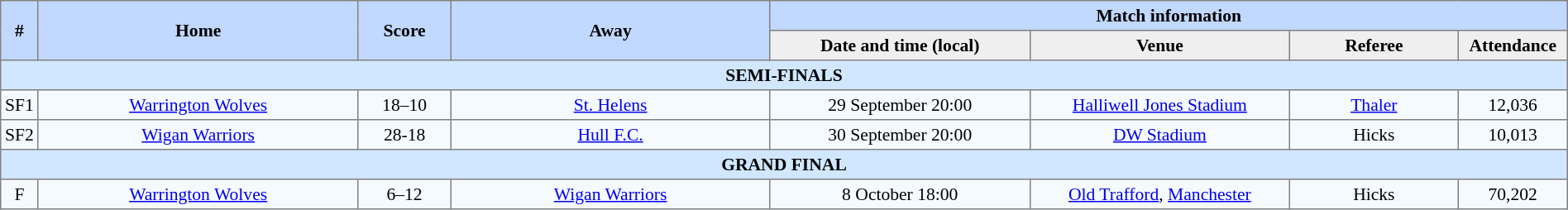<table border="1" cellpadding="3" cellspacing="0" style="border-collapse:collapse; font-size:90%; text-align:center; width:100%;">
<tr style="background:#c1d8ff;">
<th rowspan="2">#</th>
<th rowspan="2" style="width:21%;">Home</th>
<th rowspan="2" style="width:6%;">Score</th>
<th rowspan="2" style="width:21%;">Away</th>
<th colspan=6>Match information</th>
</tr>
<tr style="background:#efefef;">
<th width=17%>Date and time (local)</th>
<th width=17%>Venue</th>
<th width=11%>Referee</th>
<th width=7%>Attendance</th>
</tr>
<tr style="background:#d0e7ff;">
<td colspan=8><strong>SEMI-FINALS</strong></td>
</tr>
<tr style="background:#f5faff;">
<td>SF1</td>
<td> <a href='#'>Warrington Wolves</a></td>
<td>18–10</td>
<td> <a href='#'>St. Helens</a></td>
<td>29 September 20:00</td>
<td><a href='#'>Halliwell Jones Stadium</a></td>
<td><a href='#'>Thaler</a></td>
<td>12,036</td>
</tr>
<tr style="background:#f5faff;">
<td>SF2</td>
<td> <a href='#'>Wigan Warriors</a></td>
<td>28-18</td>
<td> <a href='#'>Hull F.C.</a></td>
<td>30 September 20:00</td>
<td><a href='#'>DW Stadium</a></td>
<td Robert Hicks>Hicks</td>
<td>10,013</td>
</tr>
<tr style="background:#d0e7ff;">
<td colspan=8><strong>GRAND FINAL</strong></td>
</tr>
<tr style="background:#f5faff;">
<td>F</td>
<td> <a href='#'>Warrington Wolves</a></td>
<td>6–12</td>
<td> <a href='#'>Wigan Warriors</a></td>
<td>8 October 18:00</td>
<td><a href='#'>Old Trafford</a>, <a href='#'>Manchester</a></td>
<td>Hicks</td>
<td>70,202</td>
</tr>
</table>
